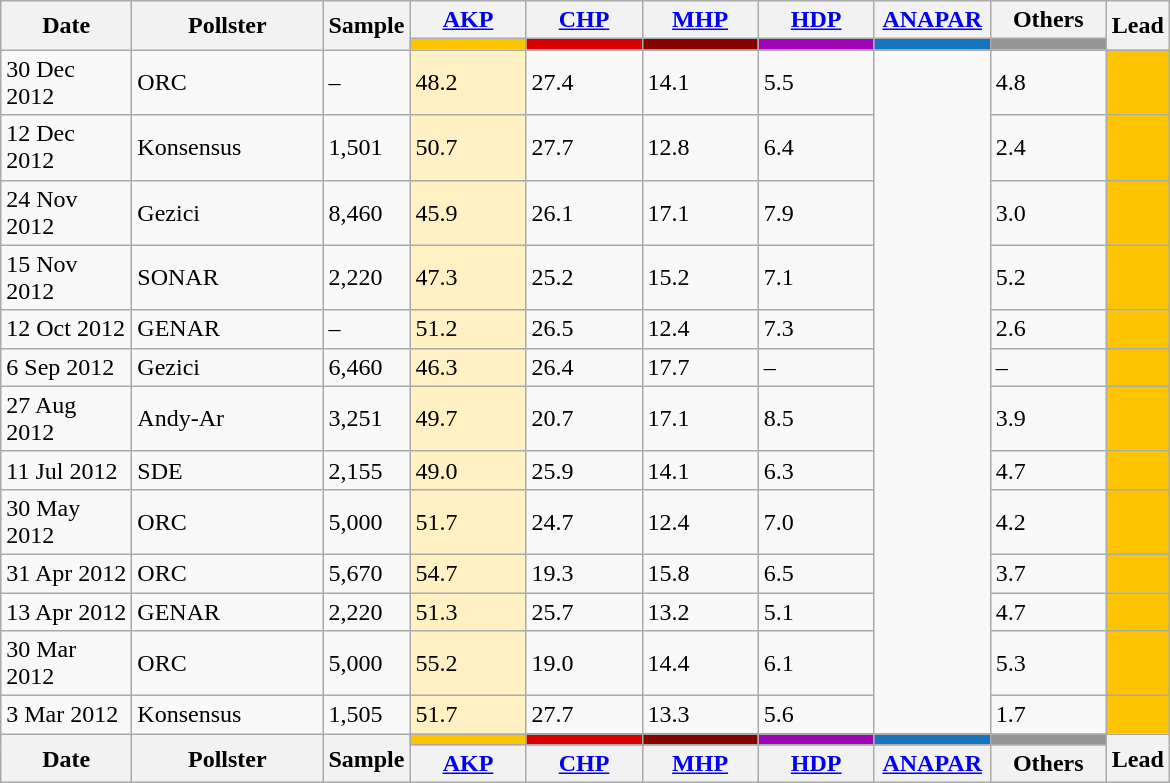<table class="wikitable sortable">
<tr>
<th rowspan="2" style="width: 80px;">Date</th>
<th rowspan="2" style="width: 120px;">Pollster</th>
<th rowspan="2" style="width: 50px;">Sample</th>
<th style="width:70px;"><a href='#'>AKP</a></th>
<th style="width:70px;"><a href='#'>CHP</a></th>
<th style="width:70px;"><a href='#'>MHP</a></th>
<th style="width:70px;"><a href='#'>HDP</a></th>
<th style="width:70px;"><a href='#'>ANAPAR</a></th>
<th style="width:70px;">Others</th>
<th rowspan="2">Lead</th>
</tr>
<tr>
<th style="background: #fdc400" width:70px;"></th>
<th style="background: #d70000" width:70px;"></th>
<th style="background: #870000" width:70px;"></th>
<th style="background: #A004B7" width:70px;"></th>
<th style="background: #1575BF" width:70px;"></th>
<th style="background: #959595" width:70px;"></th>
</tr>
<tr>
<td>30 Dec 2012</td>
<td>ORC</td>
<td>–</td>
<td style="background: #FFF1C4">48.2</td>
<td>27.4</td>
<td>14.1</td>
<td>5.5</td>
<td rowspan="13"></td>
<td>4.8</td>
<td style="background: #Fdc400"></td>
</tr>
<tr>
<td>12 Dec 2012</td>
<td>Konsensus</td>
<td>1,501</td>
<td style="background: #FFF1C4">50.7</td>
<td>27.7</td>
<td>12.8</td>
<td>6.4</td>
<td>2.4</td>
<td style="background: #Fdc400"></td>
</tr>
<tr>
<td>24 Nov 2012</td>
<td>Gezici</td>
<td>8,460</td>
<td style="background: #FFF1C4">45.9</td>
<td>26.1</td>
<td>17.1</td>
<td>7.9</td>
<td>3.0</td>
<td style="background: #Fdc400"></td>
</tr>
<tr>
<td>15 Nov 2012</td>
<td>SONAR</td>
<td>2,220</td>
<td style="background: #FFF1C4">47.3</td>
<td>25.2</td>
<td>15.2</td>
<td>7.1</td>
<td>5.2</td>
<td style="background: #Fdc400"></td>
</tr>
<tr>
<td>12 Oct 2012</td>
<td>GENAR</td>
<td>–</td>
<td style="background: #FFF1C4">51.2</td>
<td>26.5</td>
<td>12.4</td>
<td>7.3</td>
<td>2.6</td>
<td style="background: #Fdc400"></td>
</tr>
<tr>
<td>6 Sep 2012</td>
<td>Gezici</td>
<td>6,460</td>
<td style="background: #FFF1C4">46.3</td>
<td>26.4</td>
<td>17.7</td>
<td>–</td>
<td>–</td>
<td style="background: #Fdc400"></td>
</tr>
<tr>
<td>27 Aug 2012</td>
<td>Andy-Ar</td>
<td>3,251</td>
<td style="background: #FFF1C4">49.7</td>
<td>20.7</td>
<td>17.1</td>
<td>8.5</td>
<td>3.9</td>
<td style="background: #Fdc400"></td>
</tr>
<tr>
<td>11 Jul 2012</td>
<td>SDE</td>
<td>2,155</td>
<td style="background: #FFF1C4">49.0</td>
<td>25.9</td>
<td>14.1</td>
<td>6.3</td>
<td>4.7</td>
<td style="background: #Fdc400"></td>
</tr>
<tr>
<td>30 May 2012</td>
<td>ORC</td>
<td>5,000</td>
<td style="background: #FFF1C4">51.7</td>
<td>24.7</td>
<td>12.4</td>
<td>7.0</td>
<td>4.2</td>
<td style="background: #Fdc400"></td>
</tr>
<tr>
<td>31 Apr 2012</td>
<td>ORC</td>
<td>5,670</td>
<td style="background: #FFF1C4">54.7</td>
<td>19.3</td>
<td>15.8</td>
<td>6.5</td>
<td>3.7</td>
<td style="background: #Fdc400"></td>
</tr>
<tr>
<td>13 Apr 2012</td>
<td>GENAR</td>
<td>2,220</td>
<td style="background: #FFF1C4">51.3</td>
<td>25.7</td>
<td>13.2</td>
<td>5.1</td>
<td>4.7</td>
<td style="background: #Fdc400"></td>
</tr>
<tr>
<td>30 Mar 2012</td>
<td>ORC</td>
<td>5,000</td>
<td style="background: #FFF1C4">55.2</td>
<td>19.0</td>
<td>14.4</td>
<td>6.1</td>
<td>5.3</td>
<td style="background: #Fdc400"></td>
</tr>
<tr>
<td>3 Mar 2012</td>
<td>Konsensus</td>
<td>1,505</td>
<td style="background: #FFF1C4">51.7</td>
<td>27.7</td>
<td>13.3</td>
<td>5.6</td>
<td>1.7</td>
<td style="background: #Fdc400"></td>
</tr>
<tr>
<th rowspan="2" style="width: 70px;">Date</th>
<th rowspan="2" style="width: 120px;">Pollster</th>
<th rowspan="2" style="width: 50px;">Sample</th>
<th style="background: #fdc400" width:70px;"></th>
<th style="background: #d70000" width:70px;"></th>
<th style="background: #870000" width:70px;"></th>
<th style="background: #A004B7" width:70px;"></th>
<th style="background: #1575BF" width:70px;"></th>
<th style="background: #959595" width:70px;"></th>
<th rowspan="2">Lead</th>
</tr>
<tr>
<th style="width:70px;"><a href='#'>AKP</a></th>
<th style="width:70px;"><a href='#'>CHP</a></th>
<th style="width:70px;"><a href='#'>MHP</a></th>
<th style="width:70px;"><a href='#'>HDP</a></th>
<th style="width:70px;"><a href='#'>ANAPAR</a></th>
<th style="width:70px;">Others</th>
</tr>
</table>
